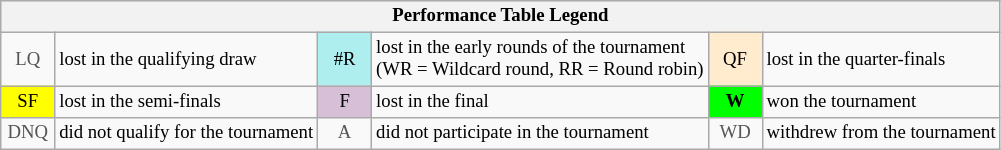<table class="wikitable" style="font-size:78%;">
<tr bgcolor="#efefef">
<th colspan="6">Performance Table Legend</th>
</tr>
<tr>
<td align="center" style="color:#555555;" width="30">LQ</td>
<td>lost in the qualifying draw</td>
<td align="center" style="background:#afeeee;">#R</td>
<td>lost in the early rounds of the tournament<br>(WR = Wildcard round, RR = Round robin)</td>
<td align="center" style="background:#ffebcd;">QF</td>
<td>lost in the quarter-finals</td>
</tr>
<tr>
<td align="center" style="background:yellow;">SF</td>
<td>lost in the semi-finals</td>
<td align="center" style="background:#D8BFD8;">F</td>
<td>lost in the final</td>
<td align="center" style="background:#00ff00;"><strong>W</strong></td>
<td>won the tournament</td>
</tr>
<tr>
<td align="center" style="color:#555555;" width="30">DNQ</td>
<td>did not qualify for the tournament</td>
<td align="center" style="color:#555555;" width="30">A</td>
<td>did not participate in the tournament</td>
<td align="center" style="color:#555555;" width="30">WD</td>
<td>withdrew from the tournament</td>
</tr>
</table>
